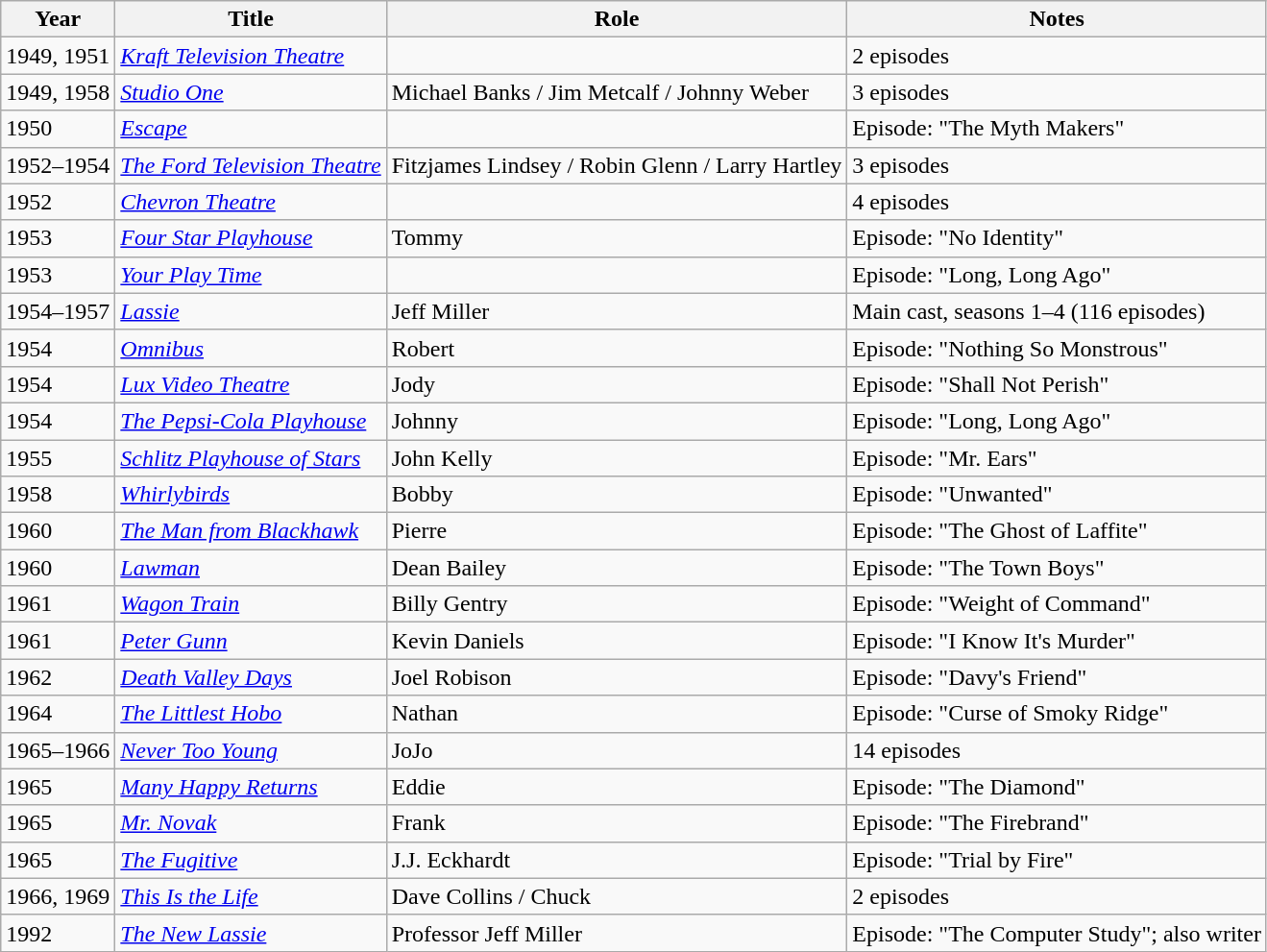<table class="wikitable">
<tr>
<th>Year</th>
<th>Title</th>
<th>Role</th>
<th>Notes</th>
</tr>
<tr>
<td>1949, 1951</td>
<td><em><a href='#'>Kraft Television Theatre</a></em></td>
<td></td>
<td>2 episodes</td>
</tr>
<tr>
<td>1949, 1958</td>
<td><em><a href='#'>Studio One</a></em></td>
<td>Michael Banks / Jim Metcalf / Johnny Weber</td>
<td>3 episodes</td>
</tr>
<tr>
<td>1950</td>
<td><em><a href='#'>Escape</a></em></td>
<td></td>
<td>Episode: "The Myth Makers"</td>
</tr>
<tr>
<td>1952–1954</td>
<td><em><a href='#'>The Ford Television Theatre</a></em></td>
<td>Fitzjames Lindsey / Robin Glenn / Larry Hartley</td>
<td>3 episodes</td>
</tr>
<tr>
<td>1952</td>
<td><em><a href='#'>Chevron Theatre</a></em></td>
<td></td>
<td>4 episodes</td>
</tr>
<tr>
<td>1953</td>
<td><em><a href='#'>Four Star Playhouse</a></em></td>
<td>Tommy</td>
<td>Episode: "No Identity"</td>
</tr>
<tr>
<td>1953</td>
<td><em><a href='#'>Your Play Time</a></em></td>
<td></td>
<td>Episode: "Long, Long Ago"</td>
</tr>
<tr>
<td>1954–1957</td>
<td><em><a href='#'>Lassie</a></em></td>
<td>Jeff Miller</td>
<td>Main cast, seasons 1–4 (116 episodes)</td>
</tr>
<tr>
<td>1954</td>
<td><em><a href='#'>Omnibus</a></em></td>
<td>Robert</td>
<td>Episode: "Nothing So Monstrous"</td>
</tr>
<tr>
<td>1954</td>
<td><em><a href='#'>Lux Video Theatre</a></em></td>
<td>Jody</td>
<td>Episode: "Shall Not Perish"</td>
</tr>
<tr>
<td>1954</td>
<td><em><a href='#'>The Pepsi-Cola Playhouse</a></em></td>
<td>Johnny</td>
<td>Episode: "Long, Long Ago"</td>
</tr>
<tr>
<td>1955</td>
<td><em><a href='#'>Schlitz Playhouse of Stars</a></em></td>
<td>John Kelly</td>
<td>Episode: "Mr. Ears"</td>
</tr>
<tr>
<td>1958</td>
<td><em><a href='#'>Whirlybirds</a></em></td>
<td>Bobby</td>
<td>Episode: "Unwanted"</td>
</tr>
<tr>
<td>1960</td>
<td><em><a href='#'>The Man from Blackhawk</a></em></td>
<td>Pierre</td>
<td>Episode: "The Ghost of Laffite"</td>
</tr>
<tr>
<td>1960</td>
<td><em><a href='#'>Lawman</a></em></td>
<td>Dean Bailey</td>
<td>Episode: "The Town Boys"</td>
</tr>
<tr>
<td>1961</td>
<td><em><a href='#'>Wagon Train</a></em></td>
<td>Billy Gentry</td>
<td>Episode: "Weight of Command"</td>
</tr>
<tr>
<td>1961</td>
<td><em><a href='#'>Peter Gunn</a></em></td>
<td>Kevin Daniels</td>
<td>Episode: "I Know It's Murder"</td>
</tr>
<tr>
<td>1962</td>
<td><em><a href='#'>Death Valley Days</a></em></td>
<td>Joel Robison</td>
<td>Episode: "Davy's Friend"</td>
</tr>
<tr>
<td>1964</td>
<td><em><a href='#'>The Littlest Hobo</a></em></td>
<td>Nathan</td>
<td>Episode: "Curse of Smoky Ridge"</td>
</tr>
<tr>
<td>1965–1966</td>
<td><em><a href='#'>Never Too Young</a></em></td>
<td>JoJo</td>
<td>14 episodes</td>
</tr>
<tr>
<td>1965</td>
<td><em><a href='#'>Many Happy Returns</a></em></td>
<td>Eddie</td>
<td>Episode: "The Diamond"</td>
</tr>
<tr>
<td>1965</td>
<td><em><a href='#'>Mr. Novak</a></em></td>
<td>Frank</td>
<td>Episode: "The Firebrand"</td>
</tr>
<tr>
<td>1965</td>
<td><em><a href='#'>The Fugitive</a></em></td>
<td>J.J. Eckhardt</td>
<td>Episode: "Trial by Fire"</td>
</tr>
<tr>
<td>1966, 1969</td>
<td><em><a href='#'>This Is the Life</a></em></td>
<td>Dave Collins / Chuck</td>
<td>2 episodes</td>
</tr>
<tr>
<td>1992</td>
<td><em><a href='#'>The New Lassie</a></em></td>
<td>Professor Jeff Miller</td>
<td>Episode: "The Computer Study"; also writer</td>
</tr>
</table>
